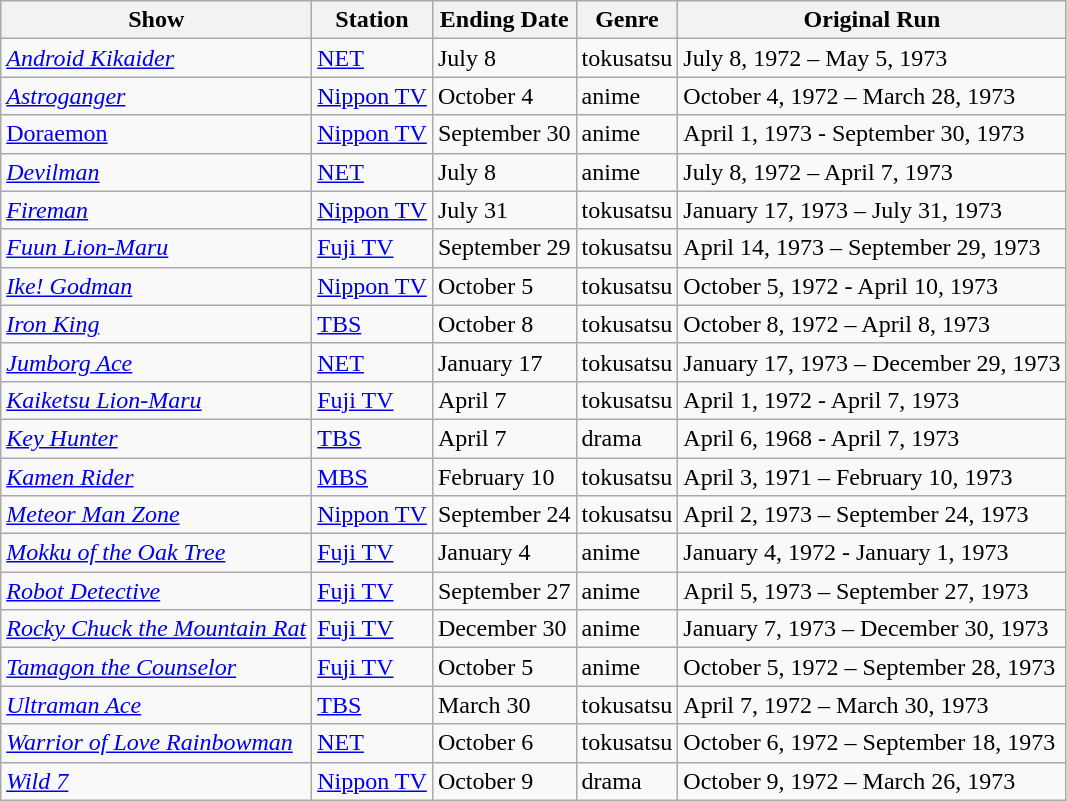<table class="wikitable sortable">
<tr>
<th>Show</th>
<th>Station</th>
<th>Ending Date</th>
<th>Genre</th>
<th>Original Run</th>
</tr>
<tr>
<td><em><a href='#'>Android Kikaider</a></em></td>
<td><a href='#'>NET</a></td>
<td>July 8</td>
<td>tokusatsu</td>
<td>July 8, 1972 – May 5, 1973</td>
</tr>
<tr>
<td><em><a href='#'>Astroganger</a></em></td>
<td><a href='#'>Nippon TV</a></td>
<td>October 4</td>
<td>anime</td>
<td>October 4, 1972 – March 28, 1973</td>
</tr>
<tr>
<td><a href='#'>Doraemon</a></td>
<td><a href='#'>Nippon TV</a></td>
<td>September 30</td>
<td>anime</td>
<td>April 1, 1973 - September 30, 1973</td>
</tr>
<tr>
<td><em><a href='#'>Devilman</a></em></td>
<td><a href='#'>NET</a></td>
<td>July 8</td>
<td>anime</td>
<td>July 8, 1972 – April 7, 1973</td>
</tr>
<tr>
<td><em><a href='#'>Fireman</a></em></td>
<td><a href='#'>Nippon TV</a></td>
<td>July 31</td>
<td>tokusatsu</td>
<td>January 17, 1973 – July 31, 1973</td>
</tr>
<tr>
<td><em><a href='#'>Fuun Lion-Maru</a></em></td>
<td><a href='#'>Fuji TV</a></td>
<td>September 29</td>
<td>tokusatsu</td>
<td>April 14, 1973 – September 29, 1973</td>
</tr>
<tr>
<td><em><a href='#'>Ike! Godman</a></em></td>
<td><a href='#'>Nippon TV</a></td>
<td>October 5</td>
<td>tokusatsu</td>
<td>October 5, 1972 - April 10, 1973</td>
</tr>
<tr>
<td><em><a href='#'>Iron King</a></em></td>
<td><a href='#'>TBS</a></td>
<td>October 8</td>
<td>tokusatsu</td>
<td>October 8, 1972 – April 8, 1973</td>
</tr>
<tr>
<td><em><a href='#'>Jumborg Ace</a></em></td>
<td><a href='#'>NET</a></td>
<td>January 17</td>
<td>tokusatsu</td>
<td>January 17, 1973 – December 29, 1973</td>
</tr>
<tr>
<td><em><a href='#'>Kaiketsu Lion-Maru</a></em></td>
<td><a href='#'>Fuji TV</a></td>
<td>April 7</td>
<td>tokusatsu</td>
<td>April 1, 1972 - April 7, 1973</td>
</tr>
<tr>
<td><em><a href='#'>Key Hunter</a></em></td>
<td><a href='#'>TBS</a></td>
<td>April 7</td>
<td>drama</td>
<td>April 6, 1968 - April 7, 1973</td>
</tr>
<tr>
<td><em><a href='#'>Kamen Rider</a></em></td>
<td><a href='#'>MBS</a></td>
<td>February 10</td>
<td>tokusatsu</td>
<td>April 3, 1971 – February 10, 1973</td>
</tr>
<tr>
<td><em><a href='#'>Meteor Man Zone</a></em></td>
<td><a href='#'>Nippon TV</a></td>
<td>September 24</td>
<td>tokusatsu</td>
<td>April 2, 1973 – September 24, 1973</td>
</tr>
<tr>
<td><em><a href='#'>Mokku of the Oak Tree</a></em></td>
<td><a href='#'>Fuji TV</a></td>
<td>January 4</td>
<td>anime</td>
<td>January 4, 1972 - January 1, 1973</td>
</tr>
<tr>
<td><em><a href='#'>Robot Detective</a></em></td>
<td><a href='#'>Fuji TV</a></td>
<td>September 27</td>
<td>anime</td>
<td>April 5, 1973 – September 27, 1973</td>
</tr>
<tr>
<td><em><a href='#'>Rocky Chuck the Mountain Rat</a></em></td>
<td><a href='#'>Fuji TV</a></td>
<td>December 30</td>
<td>anime</td>
<td>January 7, 1973 – December 30, 1973</td>
</tr>
<tr>
<td><em><a href='#'>Tamagon the Counselor</a></em></td>
<td><a href='#'>Fuji TV</a></td>
<td>October 5</td>
<td>anime</td>
<td>October 5, 1972 – September 28, 1973</td>
</tr>
<tr>
<td><em><a href='#'>Ultraman Ace</a></em></td>
<td><a href='#'>TBS</a></td>
<td>March 30</td>
<td>tokusatsu</td>
<td>April 7, 1972 – March 30, 1973</td>
</tr>
<tr>
<td><em><a href='#'>Warrior of Love Rainbowman</a></em></td>
<td><a href='#'>NET</a></td>
<td>October 6</td>
<td>tokusatsu</td>
<td>October 6, 1972 – September 18, 1973</td>
</tr>
<tr>
<td><em><a href='#'>Wild 7</a></em></td>
<td><a href='#'>Nippon TV</a></td>
<td>October 9</td>
<td>drama</td>
<td>October 9, 1972 – March 26, 1973</td>
</tr>
</table>
